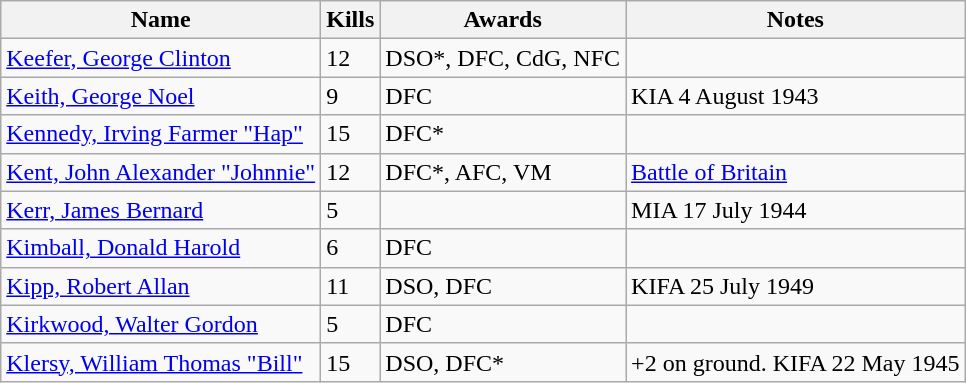<table class=wikitable>
<tr>
<th>Name</th>
<th>Kills</th>
<th>Awards</th>
<th>Notes</th>
</tr>
<tr>
<td><a href='#'>Keefer, George Clinton</a></td>
<td>12</td>
<td>DSO*, DFC, CdG, NFC</td>
<td></td>
</tr>
<tr>
<td><a href='#'>Keith, George Noel</a></td>
<td>9</td>
<td>DFC</td>
<td>KIA 4 August 1943</td>
</tr>
<tr>
<td><a href='#'>Kennedy, Irving Farmer "Hap"</a></td>
<td>15</td>
<td>DFC*</td>
<td></td>
</tr>
<tr>
<td><a href='#'>Kent, John Alexander "Johnnie"</a></td>
<td>12</td>
<td>DFC*, AFC, VM</td>
<td><a href='#'>Battle of Britain</a></td>
</tr>
<tr>
<td><a href='#'>Kerr, James Bernard</a></td>
<td>5</td>
<td></td>
<td>MIA 17 July 1944</td>
</tr>
<tr>
<td><a href='#'>Kimball, Donald Harold</a></td>
<td>6</td>
<td>DFC</td>
<td></td>
</tr>
<tr>
<td><a href='#'>Kipp, Robert Allan</a></td>
<td>11</td>
<td>DSO, DFC</td>
<td>KIFA 25 July 1949</td>
</tr>
<tr>
<td><a href='#'>Kirkwood, Walter Gordon</a></td>
<td>5</td>
<td>DFC</td>
<td></td>
</tr>
<tr>
<td><a href='#'>Klersy, William Thomas "Bill"</a></td>
<td>15</td>
<td>DSO, DFC*</td>
<td>+2 on ground. KIFA 22 May 1945</td>
</tr>
</table>
